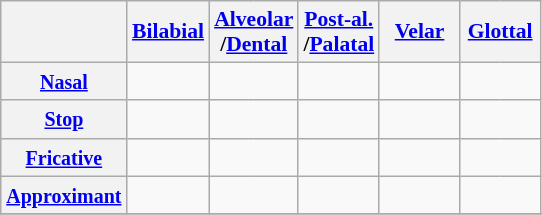<table class="wikitable" style=text-align:center>
<tr style="font-size: 90%;">
<th></th>
<th colspan=2><a href='#'>Bilabial</a></th>
<th colspan=2><a href='#'>Alveolar</a><br>/<a href='#'>Dental</a></th>
<th colspan=2><a href='#'>Post-al.</a><br>/<a href='#'>Palatal</a></th>
<th colspan=2><a href='#'>Velar</a></th>
<th colspan=2><a href='#'>Glottal</a></th>
</tr>
<tr>
<th><small><a href='#'>Nasal</a></small></th>
<td width=20px style="border-right: 0;"></td>
<td width=20px style="border-left: 0;"></td>
<td width=20px style="border-right: 0;"></td>
<td width=20px style="border-left: 0;"></td>
<td colspan=2></td>
<td width=20px style="border-right: 0;"></td>
<td width=20px style="border-left: 0;"></td>
<td colspan=2></td>
</tr>
<tr>
<th><small><a href='#'>Stop</a></small></th>
<td style="border-right: 0;"></td>
<td style="border-left: 0;"></td>
<td style="border-right: 0;"></td>
<td style="border-left: 0;"></td>
<td colspan=2></td>
<td style="border-right: 0;"></td>
<td style="border-left: 0;"></td>
<td width=20px style="border-right: 0;"></td>
<td width=20px style="border-left: 0;"></td>
</tr>
<tr>
<th><small><a href='#'>Fricative</a></small></th>
<td colspan=2></td>
<td style="border-right: 0;"></td>
<td style="border-left: 0;"></td>
<td colspan=2></td>
<td colspan=2></td>
<td style="border-right: 0;"></td>
<td style="border-left: 0;"></td>
</tr>
<tr>
<th><small><a href='#'>Approximant</a></small></th>
<td colspan=2></td>
<td style="border-right: 0;"></td>
<td style="border-left: 0;"></td>
<td style="border-right: 0;"></td>
<td style="border-left: 0;"></td>
<td style="border-right: 0;"></td>
<td style="border-left: 0;"></td>
<td colspan=2></td>
</tr>
<tr>
</tr>
</table>
